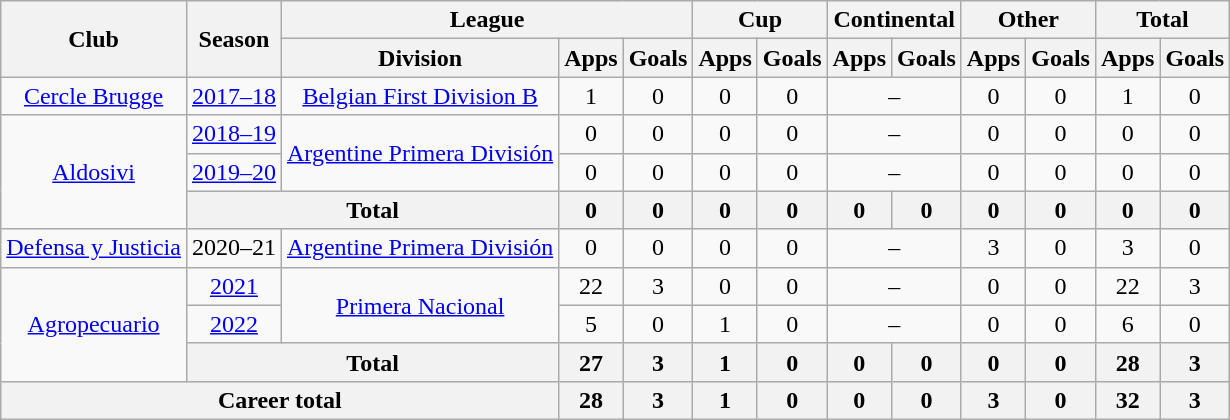<table class="wikitable" style="text-align: center">
<tr>
<th rowspan="2">Club</th>
<th rowspan="2">Season</th>
<th colspan="3">League</th>
<th colspan="2">Cup</th>
<th colspan="2">Continental</th>
<th colspan="2">Other</th>
<th colspan="2">Total</th>
</tr>
<tr>
<th>Division</th>
<th>Apps</th>
<th>Goals</th>
<th>Apps</th>
<th>Goals</th>
<th>Apps</th>
<th>Goals</th>
<th>Apps</th>
<th>Goals</th>
<th>Apps</th>
<th>Goals</th>
</tr>
<tr>
<td><a href='#'>Cercle Brugge</a></td>
<td><a href='#'>2017–18</a></td>
<td><a href='#'>Belgian First Division B</a></td>
<td>1</td>
<td>0</td>
<td>0</td>
<td>0</td>
<td colspan="2">–</td>
<td>0</td>
<td>0</td>
<td>1</td>
<td>0</td>
</tr>
<tr>
<td rowspan="3"><a href='#'>Aldosivi</a></td>
<td><a href='#'>2018–19</a></td>
<td rowspan="2"><a href='#'>Argentine Primera División</a></td>
<td>0</td>
<td>0</td>
<td>0</td>
<td>0</td>
<td colspan="2">–</td>
<td>0</td>
<td>0</td>
<td>0</td>
<td>0</td>
</tr>
<tr>
<td><a href='#'>2019–20</a></td>
<td>0</td>
<td>0</td>
<td>0</td>
<td>0</td>
<td colspan="2">–</td>
<td>0</td>
<td>0</td>
<td>0</td>
<td>0</td>
</tr>
<tr>
<th colspan=2>Total</th>
<th>0</th>
<th>0</th>
<th>0</th>
<th>0</th>
<th>0</th>
<th>0</th>
<th>0</th>
<th>0</th>
<th>0</th>
<th>0</th>
</tr>
<tr>
<td><a href='#'>Defensa y Justicia</a></td>
<td>2020–21</td>
<td><a href='#'>Argentine Primera División</a></td>
<td>0</td>
<td>0</td>
<td>0</td>
<td>0</td>
<td colspan="2">–</td>
<td>3</td>
<td>0</td>
<td>3</td>
<td>0</td>
</tr>
<tr>
<td rowspan="3"><a href='#'>Agropecuario</a></td>
<td><a href='#'>2021</a></td>
<td rowspan="2"><a href='#'>Primera Nacional</a></td>
<td>22</td>
<td>3</td>
<td>0</td>
<td>0</td>
<td colspan="2">–</td>
<td>0</td>
<td>0</td>
<td>22</td>
<td>3</td>
</tr>
<tr>
<td><a href='#'>2022</a></td>
<td>5</td>
<td>0</td>
<td>1</td>
<td>0</td>
<td colspan="2">–</td>
<td>0</td>
<td>0</td>
<td>6</td>
<td>0</td>
</tr>
<tr>
<th colspan=2>Total</th>
<th>27</th>
<th>3</th>
<th>1</th>
<th>0</th>
<th>0</th>
<th>0</th>
<th>0</th>
<th>0</th>
<th>28</th>
<th>3</th>
</tr>
<tr>
<th colspan=3>Career total</th>
<th>28</th>
<th>3</th>
<th>1</th>
<th>0</th>
<th>0</th>
<th>0</th>
<th>3</th>
<th>0</th>
<th>32</th>
<th>3</th>
</tr>
</table>
